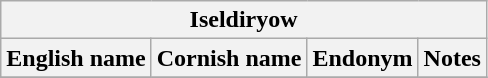<table class="wikitable sortable">
<tr>
<th colspan="24"> Iseldiryow</th>
</tr>
<tr>
<th>English name</th>
<th>Cornish name</th>
<th>Endonym</th>
<th>Notes</th>
</tr>
<tr>
</tr>
</table>
